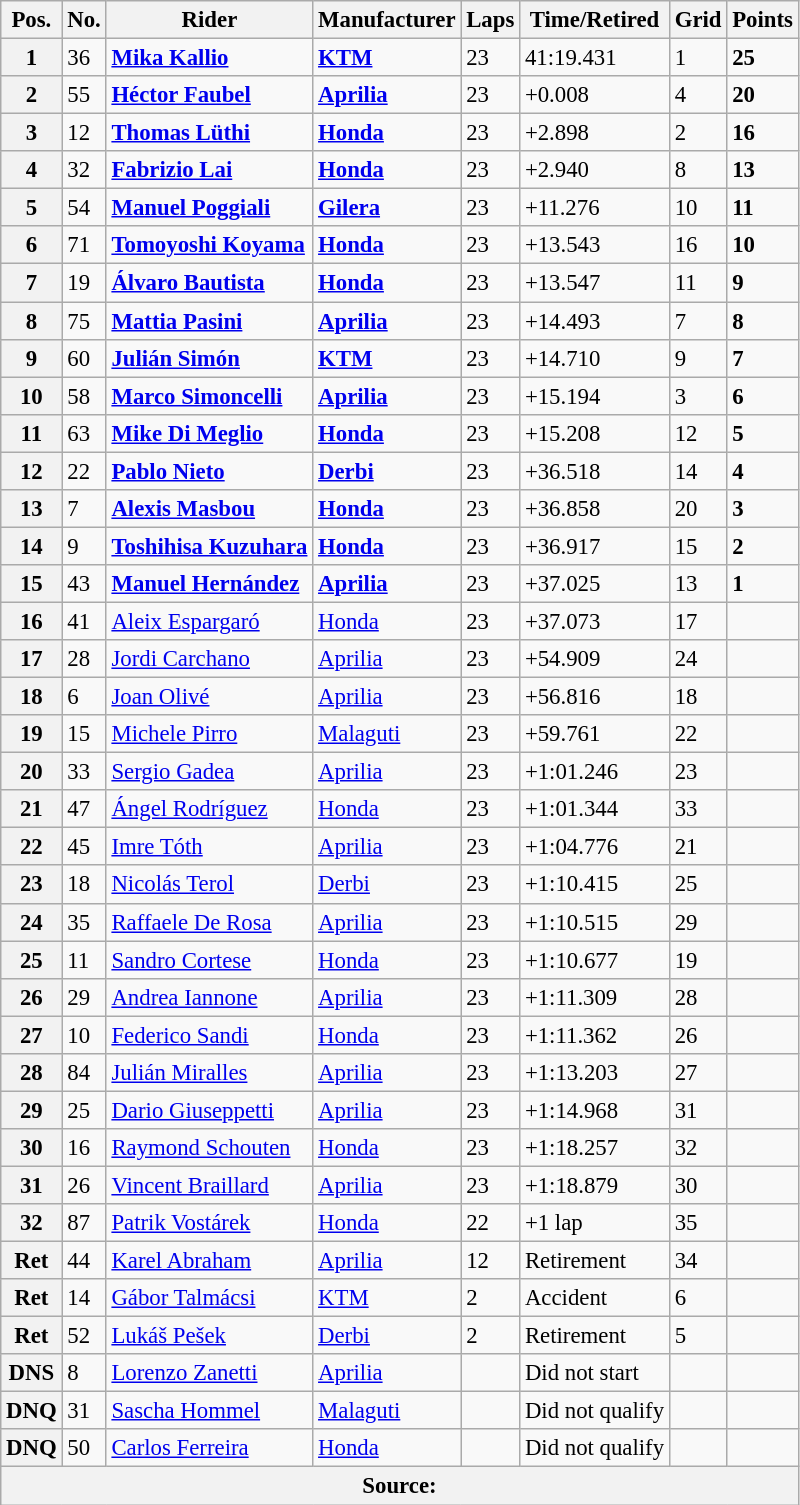<table class="wikitable" style="font-size: 95%;">
<tr>
<th>Pos.</th>
<th>No.</th>
<th>Rider</th>
<th>Manufacturer</th>
<th>Laps</th>
<th>Time/Retired</th>
<th>Grid</th>
<th>Points</th>
</tr>
<tr>
<th>1</th>
<td>36</td>
<td> <strong><a href='#'>Mika Kallio</a></strong></td>
<td><strong><a href='#'>KTM</a></strong></td>
<td>23</td>
<td>41:19.431</td>
<td>1</td>
<td><strong>25</strong></td>
</tr>
<tr>
<th>2</th>
<td>55</td>
<td> <strong><a href='#'>Héctor Faubel</a></strong></td>
<td><strong><a href='#'>Aprilia</a></strong></td>
<td>23</td>
<td>+0.008</td>
<td>4</td>
<td><strong>20</strong></td>
</tr>
<tr>
<th>3</th>
<td>12</td>
<td> <strong><a href='#'>Thomas Lüthi</a></strong></td>
<td><strong><a href='#'>Honda</a></strong></td>
<td>23</td>
<td>+2.898</td>
<td>2</td>
<td><strong>16</strong></td>
</tr>
<tr>
<th>4</th>
<td>32</td>
<td> <strong><a href='#'>Fabrizio Lai</a></strong></td>
<td><strong><a href='#'>Honda</a></strong></td>
<td>23</td>
<td>+2.940</td>
<td>8</td>
<td><strong>13</strong></td>
</tr>
<tr>
<th>5</th>
<td>54</td>
<td> <strong><a href='#'>Manuel Poggiali</a></strong></td>
<td><strong><a href='#'>Gilera</a></strong></td>
<td>23</td>
<td>+11.276</td>
<td>10</td>
<td><strong>11</strong></td>
</tr>
<tr>
<th>6</th>
<td>71</td>
<td> <strong><a href='#'>Tomoyoshi Koyama</a></strong></td>
<td><strong><a href='#'>Honda</a></strong></td>
<td>23</td>
<td>+13.543</td>
<td>16</td>
<td><strong>10</strong></td>
</tr>
<tr>
<th>7</th>
<td>19</td>
<td> <strong><a href='#'>Álvaro Bautista</a></strong></td>
<td><strong><a href='#'>Honda</a></strong></td>
<td>23</td>
<td>+13.547</td>
<td>11</td>
<td><strong>9</strong></td>
</tr>
<tr>
<th>8</th>
<td>75</td>
<td> <strong><a href='#'>Mattia Pasini</a></strong></td>
<td><strong><a href='#'>Aprilia</a></strong></td>
<td>23</td>
<td>+14.493</td>
<td>7</td>
<td><strong>8</strong></td>
</tr>
<tr>
<th>9</th>
<td>60</td>
<td> <strong><a href='#'>Julián Simón</a></strong></td>
<td><strong><a href='#'>KTM</a></strong></td>
<td>23</td>
<td>+14.710</td>
<td>9</td>
<td><strong>7</strong></td>
</tr>
<tr>
<th>10</th>
<td>58</td>
<td> <strong><a href='#'>Marco Simoncelli</a></strong></td>
<td><strong><a href='#'>Aprilia</a></strong></td>
<td>23</td>
<td>+15.194</td>
<td>3</td>
<td><strong>6</strong></td>
</tr>
<tr>
<th>11</th>
<td>63</td>
<td> <strong><a href='#'>Mike Di Meglio</a></strong></td>
<td><strong><a href='#'>Honda</a></strong></td>
<td>23</td>
<td>+15.208</td>
<td>12</td>
<td><strong>5</strong></td>
</tr>
<tr>
<th>12</th>
<td>22</td>
<td> <strong><a href='#'>Pablo Nieto</a></strong></td>
<td><strong><a href='#'>Derbi</a></strong></td>
<td>23</td>
<td>+36.518</td>
<td>14</td>
<td><strong>4</strong></td>
</tr>
<tr>
<th>13</th>
<td>7</td>
<td> <strong><a href='#'>Alexis Masbou</a></strong></td>
<td><strong><a href='#'>Honda</a></strong></td>
<td>23</td>
<td>+36.858</td>
<td>20</td>
<td><strong>3</strong></td>
</tr>
<tr>
<th>14</th>
<td>9</td>
<td> <strong><a href='#'>Toshihisa Kuzuhara</a></strong></td>
<td><strong><a href='#'>Honda</a></strong></td>
<td>23</td>
<td>+36.917</td>
<td>15</td>
<td><strong>2</strong></td>
</tr>
<tr>
<th>15</th>
<td>43</td>
<td> <strong><a href='#'>Manuel Hernández</a></strong></td>
<td><strong><a href='#'>Aprilia</a></strong></td>
<td>23</td>
<td>+37.025</td>
<td>13</td>
<td><strong>1</strong></td>
</tr>
<tr>
<th>16</th>
<td>41</td>
<td> <a href='#'>Aleix Espargaró</a></td>
<td><a href='#'>Honda</a></td>
<td>23</td>
<td>+37.073</td>
<td>17</td>
<td></td>
</tr>
<tr>
<th>17</th>
<td>28</td>
<td> <a href='#'>Jordi Carchano</a></td>
<td><a href='#'>Aprilia</a></td>
<td>23</td>
<td>+54.909</td>
<td>24</td>
<td></td>
</tr>
<tr>
<th>18</th>
<td>6</td>
<td> <a href='#'>Joan Olivé</a></td>
<td><a href='#'>Aprilia</a></td>
<td>23</td>
<td>+56.816</td>
<td>18</td>
<td></td>
</tr>
<tr>
<th>19</th>
<td>15</td>
<td> <a href='#'>Michele Pirro</a></td>
<td><a href='#'>Malaguti</a></td>
<td>23</td>
<td>+59.761</td>
<td>22</td>
<td></td>
</tr>
<tr>
<th>20</th>
<td>33</td>
<td> <a href='#'>Sergio Gadea</a></td>
<td><a href='#'>Aprilia</a></td>
<td>23</td>
<td>+1:01.246</td>
<td>23</td>
<td></td>
</tr>
<tr>
<th>21</th>
<td>47</td>
<td> <a href='#'>Ángel Rodríguez</a></td>
<td><a href='#'>Honda</a></td>
<td>23</td>
<td>+1:01.344</td>
<td>33</td>
<td></td>
</tr>
<tr>
<th>22</th>
<td>45</td>
<td> <a href='#'>Imre Tóth</a></td>
<td><a href='#'>Aprilia</a></td>
<td>23</td>
<td>+1:04.776</td>
<td>21</td>
<td></td>
</tr>
<tr>
<th>23</th>
<td>18</td>
<td> <a href='#'>Nicolás Terol</a></td>
<td><a href='#'>Derbi</a></td>
<td>23</td>
<td>+1:10.415</td>
<td>25</td>
<td></td>
</tr>
<tr>
<th>24</th>
<td>35</td>
<td> <a href='#'>Raffaele De Rosa</a></td>
<td><a href='#'>Aprilia</a></td>
<td>23</td>
<td>+1:10.515</td>
<td>29</td>
<td></td>
</tr>
<tr>
<th>25</th>
<td>11</td>
<td> <a href='#'>Sandro Cortese</a></td>
<td><a href='#'>Honda</a></td>
<td>23</td>
<td>+1:10.677</td>
<td>19</td>
<td></td>
</tr>
<tr>
<th>26</th>
<td>29</td>
<td> <a href='#'>Andrea Iannone</a></td>
<td><a href='#'>Aprilia</a></td>
<td>23</td>
<td>+1:11.309</td>
<td>28</td>
<td></td>
</tr>
<tr>
<th>27</th>
<td>10</td>
<td> <a href='#'>Federico Sandi</a></td>
<td><a href='#'>Honda</a></td>
<td>23</td>
<td>+1:11.362</td>
<td>26</td>
<td></td>
</tr>
<tr>
<th>28</th>
<td>84</td>
<td> <a href='#'>Julián Miralles</a></td>
<td><a href='#'>Aprilia</a></td>
<td>23</td>
<td>+1:13.203</td>
<td>27</td>
<td></td>
</tr>
<tr>
<th>29</th>
<td>25</td>
<td> <a href='#'>Dario Giuseppetti</a></td>
<td><a href='#'>Aprilia</a></td>
<td>23</td>
<td>+1:14.968</td>
<td>31</td>
<td></td>
</tr>
<tr>
<th>30</th>
<td>16</td>
<td> <a href='#'>Raymond Schouten</a></td>
<td><a href='#'>Honda</a></td>
<td>23</td>
<td>+1:18.257</td>
<td>32</td>
<td></td>
</tr>
<tr>
<th>31</th>
<td>26</td>
<td> <a href='#'>Vincent Braillard</a></td>
<td><a href='#'>Aprilia</a></td>
<td>23</td>
<td>+1:18.879</td>
<td>30</td>
<td></td>
</tr>
<tr>
<th>32</th>
<td>87</td>
<td> <a href='#'>Patrik Vostárek</a></td>
<td><a href='#'>Honda</a></td>
<td>22</td>
<td>+1 lap</td>
<td>35</td>
<td></td>
</tr>
<tr>
<th>Ret</th>
<td>44</td>
<td> <a href='#'>Karel Abraham</a></td>
<td><a href='#'>Aprilia</a></td>
<td>12</td>
<td>Retirement</td>
<td>34</td>
<td></td>
</tr>
<tr>
<th>Ret</th>
<td>14</td>
<td> <a href='#'>Gábor Talmácsi</a></td>
<td><a href='#'>KTM</a></td>
<td>2</td>
<td>Accident</td>
<td>6</td>
<td></td>
</tr>
<tr>
<th>Ret</th>
<td>52</td>
<td> <a href='#'>Lukáš Pešek</a></td>
<td><a href='#'>Derbi</a></td>
<td>2</td>
<td>Retirement</td>
<td>5</td>
<td></td>
</tr>
<tr>
<th>DNS</th>
<td>8</td>
<td> <a href='#'>Lorenzo Zanetti</a></td>
<td><a href='#'>Aprilia</a></td>
<td></td>
<td>Did not start</td>
<td></td>
<td></td>
</tr>
<tr>
<th>DNQ</th>
<td>31</td>
<td> <a href='#'>Sascha Hommel</a></td>
<td><a href='#'>Malaguti</a></td>
<td></td>
<td>Did not qualify</td>
<td></td>
<td></td>
</tr>
<tr>
<th>DNQ</th>
<td>50</td>
<td> <a href='#'>Carlos Ferreira</a></td>
<td><a href='#'>Honda</a></td>
<td></td>
<td>Did not qualify</td>
<td></td>
<td></td>
</tr>
<tr>
<th colspan=8>Source:</th>
</tr>
</table>
